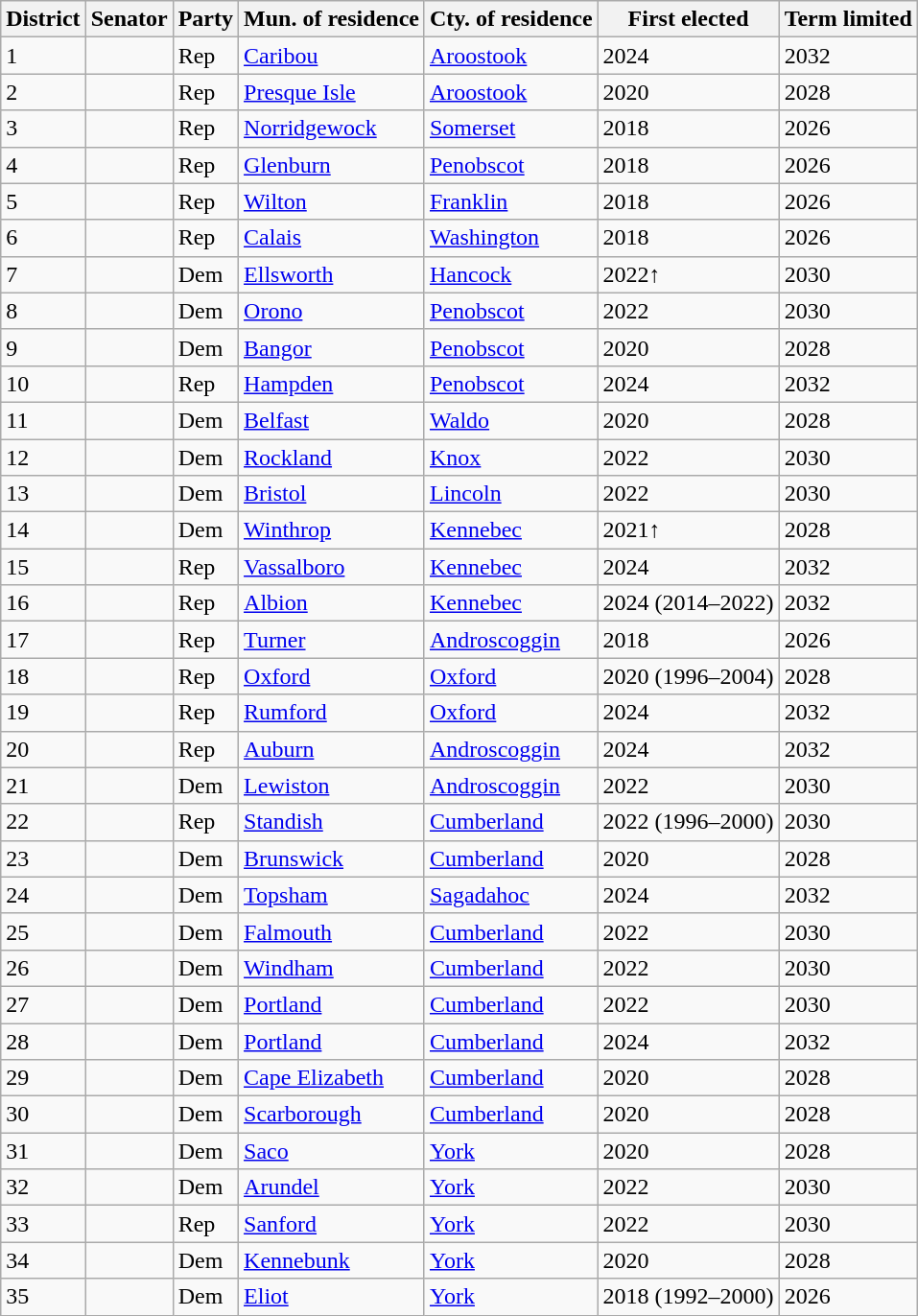<table class="wikitable sortable">
<tr>
<th>District</th>
<th>Senator</th>
<th>Party</th>
<th>Mun. of residence</th>
<th>Cty. of residence</th>
<th>First elected</th>
<th>Term limited</th>
</tr>
<tr>
<td>1</td>
<td></td>
<td>Rep</td>
<td><a href='#'>Caribou</a></td>
<td><a href='#'>Aroostook</a></td>
<td>2024</td>
<td>2032</td>
</tr>
<tr>
<td>2</td>
<td></td>
<td>Rep</td>
<td><a href='#'>Presque Isle</a></td>
<td><a href='#'>Aroostook</a></td>
<td>2020</td>
<td>2028</td>
</tr>
<tr>
<td>3</td>
<td></td>
<td>Rep</td>
<td><a href='#'>Norridgewock</a></td>
<td><a href='#'>Somerset</a></td>
<td>2018</td>
<td>2026</td>
</tr>
<tr>
<td>4</td>
<td></td>
<td>Rep</td>
<td><a href='#'>Glenburn</a></td>
<td><a href='#'>Penobscot</a></td>
<td>2018</td>
<td>2026</td>
</tr>
<tr>
<td>5</td>
<td></td>
<td>Rep</td>
<td><a href='#'>Wilton</a></td>
<td><a href='#'>Franklin</a></td>
<td>2018</td>
<td>2026</td>
</tr>
<tr>
<td>6</td>
<td></td>
<td>Rep</td>
<td><a href='#'>Calais</a></td>
<td><a href='#'>Washington</a></td>
<td>2018</td>
<td>2026</td>
</tr>
<tr>
<td>7</td>
<td></td>
<td>Dem</td>
<td><a href='#'>Ellsworth</a></td>
<td><a href='#'>Hancock</a></td>
<td>2022↑</td>
<td>2030</td>
</tr>
<tr>
<td>8</td>
<td></td>
<td>Dem</td>
<td><a href='#'>Orono</a></td>
<td><a href='#'>Penobscot</a></td>
<td>2022</td>
<td>2030</td>
</tr>
<tr>
<td>9</td>
<td></td>
<td>Dem</td>
<td><a href='#'>Bangor</a></td>
<td><a href='#'>Penobscot</a></td>
<td>2020</td>
<td>2028</td>
</tr>
<tr>
<td>10</td>
<td></td>
<td>Rep</td>
<td><a href='#'>Hampden</a></td>
<td><a href='#'>Penobscot</a></td>
<td>2024</td>
<td>2032</td>
</tr>
<tr>
<td>11</td>
<td></td>
<td>Dem</td>
<td><a href='#'>Belfast</a></td>
<td><a href='#'>Waldo</a></td>
<td>2020</td>
<td>2028</td>
</tr>
<tr>
<td>12</td>
<td></td>
<td>Dem</td>
<td><a href='#'>Rockland</a></td>
<td><a href='#'>Knox</a></td>
<td>2022</td>
<td>2030</td>
</tr>
<tr>
<td>13</td>
<td></td>
<td>Dem</td>
<td><a href='#'>Bristol</a></td>
<td><a href='#'>Lincoln</a></td>
<td>2022</td>
<td>2030</td>
</tr>
<tr>
<td>14</td>
<td></td>
<td>Dem</td>
<td><a href='#'>Winthrop</a></td>
<td><a href='#'>Kennebec</a></td>
<td>2021↑</td>
<td>2028</td>
</tr>
<tr>
<td>15</td>
<td></td>
<td>Rep</td>
<td><a href='#'>Vassalboro</a></td>
<td><a href='#'>Kennebec</a></td>
<td>2024</td>
<td>2032</td>
</tr>
<tr>
<td>16</td>
<td></td>
<td>Rep</td>
<td><a href='#'>Albion</a></td>
<td><a href='#'>Kennebec</a></td>
<td>2024 (2014–2022)</td>
<td>2032</td>
</tr>
<tr>
<td>17</td>
<td></td>
<td>Rep</td>
<td><a href='#'>Turner</a></td>
<td><a href='#'>Androscoggin</a></td>
<td>2018</td>
<td>2026</td>
</tr>
<tr>
<td>18</td>
<td></td>
<td>Rep</td>
<td><a href='#'>Oxford</a></td>
<td><a href='#'>Oxford</a></td>
<td>2020 (1996–2004)</td>
<td>2028</td>
</tr>
<tr>
<td>19</td>
<td></td>
<td>Rep</td>
<td><a href='#'>Rumford</a></td>
<td><a href='#'>Oxford</a></td>
<td>2024</td>
<td>2032</td>
</tr>
<tr>
<td>20</td>
<td></td>
<td>Rep</td>
<td><a href='#'>Auburn</a></td>
<td><a href='#'>Androscoggin</a></td>
<td>2024</td>
<td>2032</td>
</tr>
<tr>
<td>21</td>
<td></td>
<td>Dem</td>
<td><a href='#'>Lewiston</a></td>
<td><a href='#'>Androscoggin</a></td>
<td>2022</td>
<td>2030</td>
</tr>
<tr>
<td>22</td>
<td></td>
<td>Rep</td>
<td><a href='#'>Standish</a></td>
<td><a href='#'>Cumberland</a></td>
<td>2022 (1996–2000)</td>
<td>2030</td>
</tr>
<tr>
<td>23</td>
<td></td>
<td>Dem</td>
<td><a href='#'>Brunswick</a></td>
<td><a href='#'>Cumberland</a></td>
<td>2020</td>
<td>2028</td>
</tr>
<tr>
<td>24</td>
<td></td>
<td>Dem</td>
<td><a href='#'>Topsham</a></td>
<td><a href='#'>Sagadahoc</a></td>
<td>2024</td>
<td>2032</td>
</tr>
<tr>
<td>25</td>
<td></td>
<td>Dem</td>
<td><a href='#'>Falmouth</a></td>
<td><a href='#'>Cumberland</a></td>
<td>2022</td>
<td>2030</td>
</tr>
<tr>
<td>26</td>
<td></td>
<td>Dem</td>
<td><a href='#'>Windham</a></td>
<td><a href='#'>Cumberland</a></td>
<td>2022</td>
<td>2030</td>
</tr>
<tr>
<td>27</td>
<td></td>
<td>Dem</td>
<td><a href='#'>Portland</a></td>
<td><a href='#'>Cumberland</a></td>
<td>2022</td>
<td>2030</td>
</tr>
<tr>
<td>28</td>
<td></td>
<td>Dem</td>
<td><a href='#'>Portland</a></td>
<td><a href='#'>Cumberland</a></td>
<td>2024</td>
<td>2032</td>
</tr>
<tr>
<td>29</td>
<td></td>
<td>Dem</td>
<td><a href='#'>Cape Elizabeth</a></td>
<td><a href='#'>Cumberland</a></td>
<td>2020</td>
<td>2028</td>
</tr>
<tr>
<td>30</td>
<td></td>
<td>Dem</td>
<td><a href='#'>Scarborough</a></td>
<td><a href='#'>Cumberland</a></td>
<td>2020</td>
<td>2028</td>
</tr>
<tr>
<td>31</td>
<td></td>
<td>Dem</td>
<td><a href='#'>Saco</a></td>
<td><a href='#'>York</a></td>
<td>2020</td>
<td>2028</td>
</tr>
<tr>
<td>32</td>
<td></td>
<td>Dem</td>
<td><a href='#'>Arundel</a></td>
<td><a href='#'>York</a></td>
<td>2022</td>
<td>2030</td>
</tr>
<tr>
<td>33</td>
<td></td>
<td>Rep</td>
<td><a href='#'>Sanford</a></td>
<td><a href='#'>York</a></td>
<td>2022</td>
<td>2030</td>
</tr>
<tr>
<td>34</td>
<td></td>
<td>Dem</td>
<td><a href='#'>Kennebunk</a></td>
<td><a href='#'>York</a></td>
<td>2020</td>
<td>2028</td>
</tr>
<tr>
<td>35</td>
<td></td>
<td>Dem</td>
<td><a href='#'>Eliot</a></td>
<td><a href='#'>York</a></td>
<td>2018 (1992–2000)</td>
<td>2026</td>
</tr>
</table>
